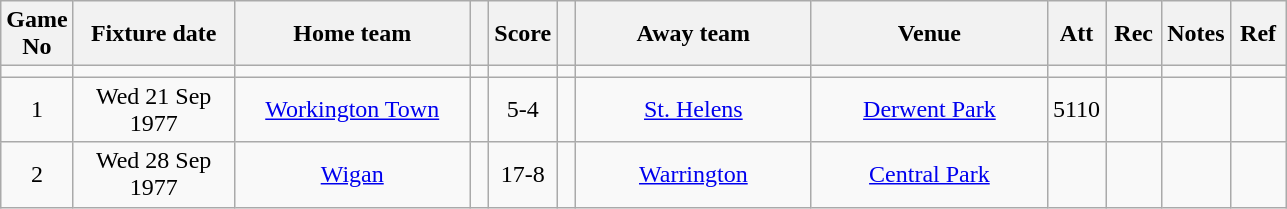<table class="wikitable" style="text-align:center;">
<tr>
<th width=20 abbr="No">Game No</th>
<th width=100 abbr="Date">Fixture date</th>
<th width=150 abbr="Home team">Home team</th>
<th width=5 abbr="space"></th>
<th width=20 abbr="Score">Score</th>
<th width=5 abbr="space"></th>
<th width=150 abbr="Away team">Away team</th>
<th width=150 abbr="Venue">Venue</th>
<th width=30 abbr="Att">Att</th>
<th width=30 abbr="Rec">Rec</th>
<th width=20 abbr="Notes">Notes</th>
<th width=30 abbr="Ref">Ref</th>
</tr>
<tr>
<td></td>
<td></td>
<td></td>
<td></td>
<td></td>
<td></td>
<td></td>
<td></td>
<td></td>
<td></td>
<td></td>
</tr>
<tr>
<td>1</td>
<td>Wed 21 Sep 1977</td>
<td><a href='#'>Workington Town</a></td>
<td></td>
<td>5-4</td>
<td></td>
<td><a href='#'>St. Helens</a></td>
<td><a href='#'>Derwent Park</a></td>
<td>5110</td>
<td></td>
<td></td>
<td></td>
</tr>
<tr>
<td>2</td>
<td>Wed 28 Sep 1977</td>
<td><a href='#'>Wigan</a></td>
<td></td>
<td>17-8</td>
<td></td>
<td><a href='#'>Warrington</a></td>
<td><a href='#'>Central Park</a></td>
<td></td>
<td></td>
<td></td>
<td></td>
</tr>
</table>
